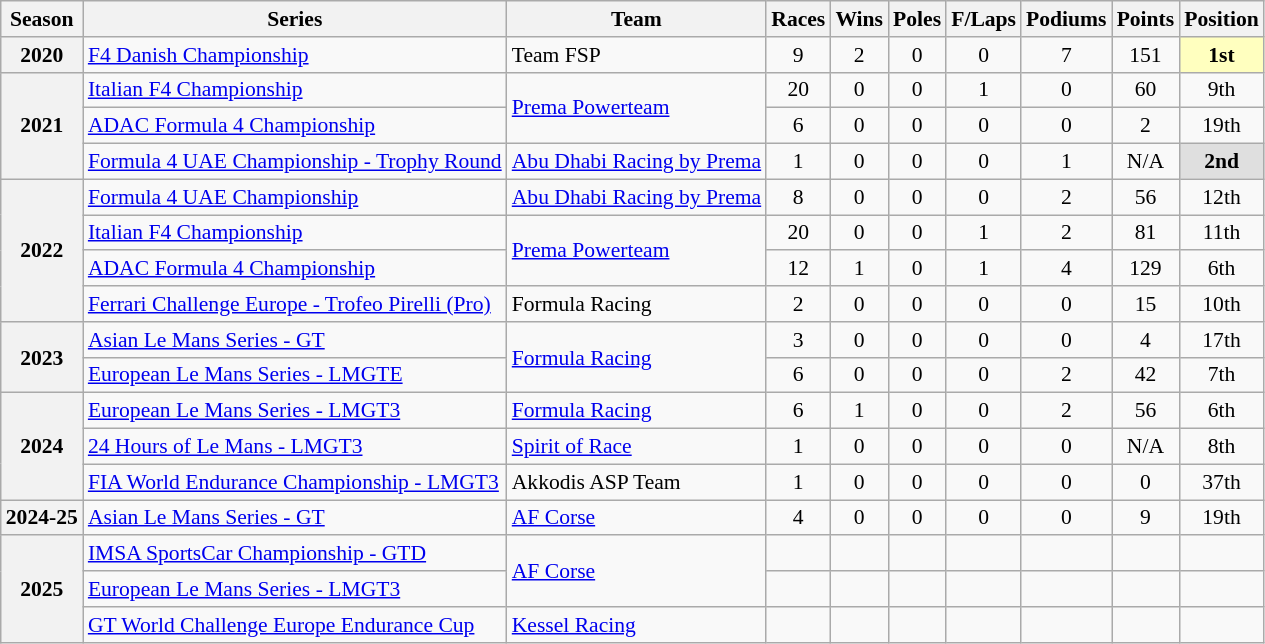<table class="wikitable" style="font-size: 90%; text-align:center">
<tr>
<th>Season</th>
<th>Series</th>
<th>Team</th>
<th>Races</th>
<th>Wins</th>
<th>Poles</th>
<th>F/Laps</th>
<th>Podiums</th>
<th>Points</th>
<th>Position</th>
</tr>
<tr>
<th>2020</th>
<td align="left"><a href='#'>F4 Danish Championship</a></td>
<td align="left">Team FSP</td>
<td>9</td>
<td>2</td>
<td>0</td>
<td>0</td>
<td>7</td>
<td>151</td>
<td style="background:#FFFFBF;"><strong>1st</strong></td>
</tr>
<tr>
<th rowspan="3">2021</th>
<td align="left"><a href='#'>Italian F4 Championship</a></td>
<td rowspan="2" align="left"><a href='#'>Prema Powerteam</a></td>
<td>20</td>
<td>0</td>
<td>0</td>
<td>1</td>
<td>0</td>
<td>60</td>
<td>9th</td>
</tr>
<tr>
<td align="left"><a href='#'>ADAC Formula 4 Championship</a></td>
<td>6</td>
<td>0</td>
<td>0</td>
<td>0</td>
<td>0</td>
<td>2</td>
<td>19th</td>
</tr>
<tr>
<td align="left"><a href='#'>Formula 4 UAE Championship - Trophy Round</a></td>
<td align="left"><a href='#'>Abu Dhabi Racing by Prema</a></td>
<td>1</td>
<td>0</td>
<td>0</td>
<td>0</td>
<td>1</td>
<td>N/A</td>
<td style="background:#DFDFDF;"><strong>2nd</strong></td>
</tr>
<tr>
<th rowspan="4">2022</th>
<td align="left"><a href='#'>Formula 4 UAE Championship</a></td>
<td align="left"><a href='#'>Abu Dhabi Racing by Prema</a></td>
<td>8</td>
<td>0</td>
<td>0</td>
<td>0</td>
<td>2</td>
<td>56</td>
<td>12th</td>
</tr>
<tr>
<td align="left"><a href='#'>Italian F4 Championship</a></td>
<td rowspan="2" align="left"><a href='#'>Prema Powerteam</a></td>
<td>20</td>
<td>0</td>
<td>0</td>
<td>1</td>
<td>2</td>
<td>81</td>
<td>11th</td>
</tr>
<tr>
<td align="left"><a href='#'>ADAC Formula 4 Championship</a></td>
<td>12</td>
<td>1</td>
<td>0</td>
<td>1</td>
<td>4</td>
<td>129</td>
<td>6th</td>
</tr>
<tr>
<td align="left"><a href='#'>Ferrari Challenge Europe - Trofeo Pirelli (Pro)</a></td>
<td align="left">Formula Racing</td>
<td>2</td>
<td>0</td>
<td>0</td>
<td>0</td>
<td>0</td>
<td>15</td>
<td>10th</td>
</tr>
<tr>
<th rowspan="2">2023</th>
<td align="left"><a href='#'>Asian Le Mans Series - GT</a></td>
<td rowspan="2"  align="left"><a href='#'>Formula Racing</a></td>
<td>3</td>
<td>0</td>
<td>0</td>
<td>0</td>
<td>0</td>
<td>4</td>
<td>17th</td>
</tr>
<tr>
<td align="left"><a href='#'>European Le Mans Series - LMGTE</a></td>
<td>6</td>
<td>0</td>
<td>0</td>
<td>0</td>
<td>2</td>
<td>42</td>
<td>7th</td>
</tr>
<tr>
<th rowspan="3">2024</th>
<td align=left><a href='#'>European Le Mans Series - LMGT3</a></td>
<td align=left><a href='#'>Formula Racing</a></td>
<td>6</td>
<td>1</td>
<td>0</td>
<td>0</td>
<td>2</td>
<td>56</td>
<td>6th</td>
</tr>
<tr>
<td align=left><a href='#'>24 Hours of Le Mans - LMGT3</a></td>
<td align=left><a href='#'>Spirit of Race</a></td>
<td>1</td>
<td>0</td>
<td>0</td>
<td>0</td>
<td>0</td>
<td>N/A</td>
<td>8th</td>
</tr>
<tr>
<td align=left><a href='#'>FIA World Endurance Championship - LMGT3</a></td>
<td align=left>Akkodis ASP Team</td>
<td>1</td>
<td>0</td>
<td>0</td>
<td>0</td>
<td>0</td>
<td>0</td>
<td>37th</td>
</tr>
<tr>
<th>2024-25</th>
<td align=left><a href='#'>Asian Le Mans Series - GT</a></td>
<td align=left><a href='#'>AF Corse</a></td>
<td>4</td>
<td>0</td>
<td>0</td>
<td>0</td>
<td>0</td>
<td>9</td>
<td>19th</td>
</tr>
<tr>
<th rowspan="3">2025</th>
<td align=left><a href='#'>IMSA SportsCar Championship - GTD</a></td>
<td rowspan="2" align="left"><a href='#'>AF Corse</a></td>
<td></td>
<td></td>
<td></td>
<td></td>
<td></td>
<td></td>
<td></td>
</tr>
<tr>
<td align=left><a href='#'>European Le Mans Series - LMGT3</a></td>
<td></td>
<td></td>
<td></td>
<td></td>
<td></td>
<td></td>
<td></td>
</tr>
<tr>
<td align=left><a href='#'>GT World Challenge Europe Endurance Cup</a></td>
<td align=left><a href='#'>Kessel Racing</a></td>
<td></td>
<td></td>
<td></td>
<td></td>
<td></td>
<td></td>
<td></td>
</tr>
</table>
